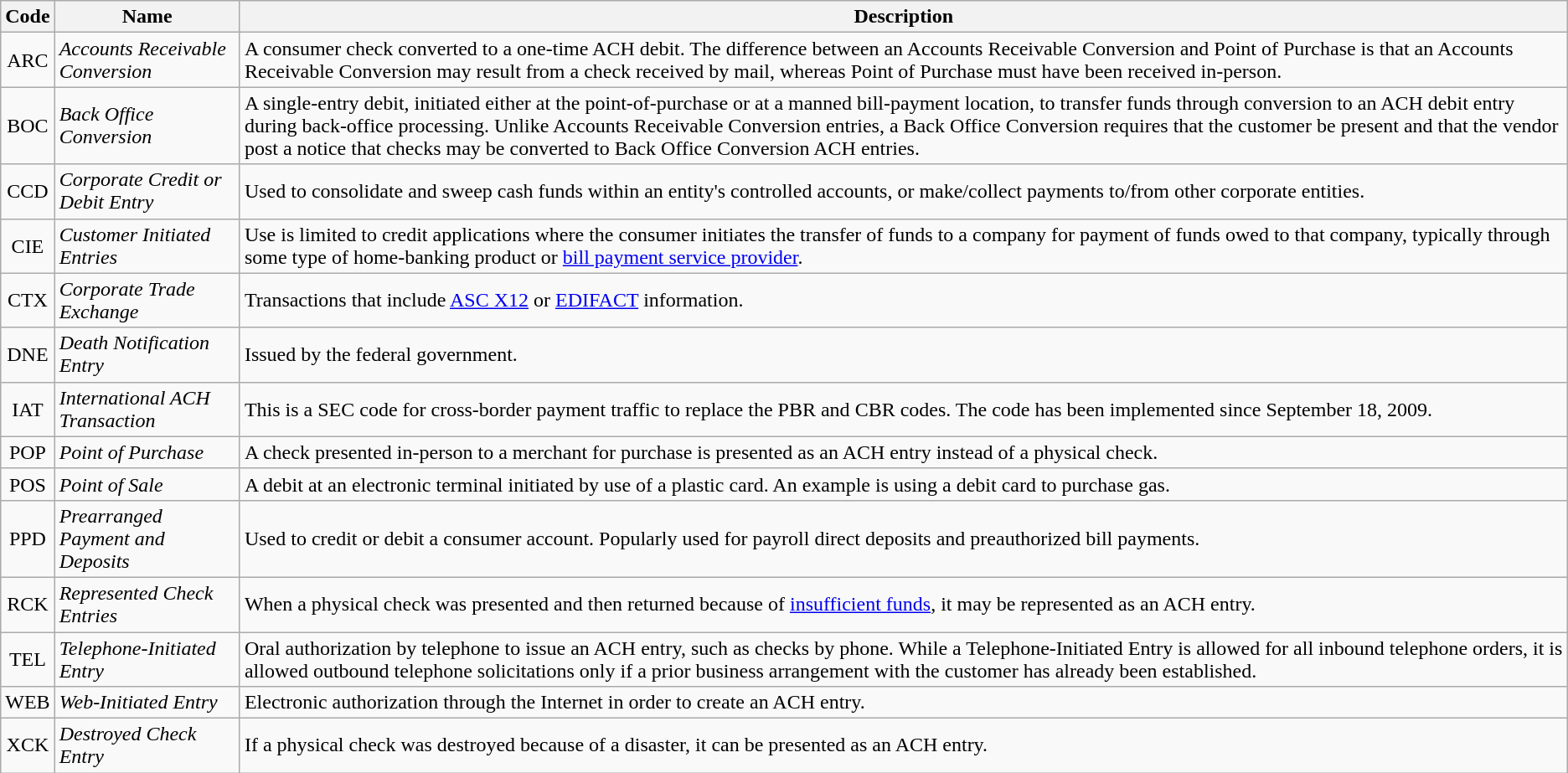<table class="wikitable">
<tr>
<th>Code</th>
<th>Name</th>
<th>Description</th>
</tr>
<tr>
<td align=center>ARC</td>
<td><em>Accounts Receivable Conversion</em></td>
<td>A consumer check converted to a one-time ACH debit. The difference between an Accounts Receivable Conversion and Point of Purchase is that an Accounts Receivable Conversion may result from a check received by mail, whereas Point of Purchase must have been received in-person.</td>
</tr>
<tr>
<td align=center>BOC</td>
<td><em>Back Office Conversion</em></td>
<td>A single-entry debit, initiated either at the point-of-purchase or at a manned bill-payment location, to transfer funds through conversion to an ACH debit entry during back-office processing. Unlike Accounts Receivable Conversion entries, a Back Office Conversion requires that the customer be present and that the vendor post a notice that checks may be converted to Back Office Conversion ACH entries.</td>
</tr>
<tr>
<td align=center>CCD</td>
<td><em>Corporate Credit or Debit Entry</em></td>
<td>Used to consolidate and sweep cash funds within an entity's controlled accounts, or make/collect payments to/from other corporate entities.</td>
</tr>
<tr>
<td align=center>CIE</td>
<td><em>Customer Initiated Entries</em></td>
<td>Use is limited to credit applications where the consumer initiates the transfer of funds to a company for payment of funds owed to that company, typically through some type of home-banking product or <a href='#'>bill payment service provider</a>.</td>
</tr>
<tr>
<td align=center>CTX</td>
<td><em>Corporate Trade Exchange</em></td>
<td>Transactions that include <a href='#'>ASC X12</a> or <a href='#'>EDIFACT</a> information.</td>
</tr>
<tr>
<td align=center>DNE</td>
<td><em>Death Notification Entry</em></td>
<td>Issued by the federal government.</td>
</tr>
<tr>
<td align=center>IAT</td>
<td><em>International ACH Transaction</em></td>
<td>This is a SEC code for cross-border payment traffic to replace the <abbr>PBR</abbr> and <abbr>CBR</abbr> codes. The code has been implemented since September 18, 2009.</td>
</tr>
<tr>
<td align=center>POP</td>
<td><em>Point of Purchase</em></td>
<td>A check presented in-person to a merchant for purchase is presented as an ACH entry instead of a physical check.</td>
</tr>
<tr>
<td align=center>POS</td>
<td><em>Point of Sale</em></td>
<td>A debit at an electronic terminal initiated by use of a plastic card. An example is using a debit card to purchase gas.</td>
</tr>
<tr>
<td align=center>PPD</td>
<td><em>Prearranged Payment and Deposits</em></td>
<td>Used to credit or debit a consumer account. Popularly used for payroll direct deposits and preauthorized bill payments.</td>
</tr>
<tr>
<td align=center>RCK</td>
<td><em>Represented Check Entries</em></td>
<td>When a physical check was presented and then returned because of <a href='#'>insufficient funds</a>, it may be represented as an ACH entry.</td>
</tr>
<tr>
<td align=center>TEL</td>
<td><em>Telephone-Initiated Entry</em></td>
<td>Oral authorization by telephone to issue an ACH entry, such as checks by phone. While a Telephone-Initiated Entry is allowed for all inbound telephone orders, it is allowed outbound telephone solicitations only if a prior business arrangement with the customer has already been established.</td>
</tr>
<tr>
<td align=center>WEB</td>
<td><em>Web-Initiated Entry</em></td>
<td>Electronic authorization through the Internet in order to create an ACH entry.</td>
</tr>
<tr>
<td align=center>XCK</td>
<td><em>Destroyed Check Entry</em></td>
<td>If a physical check was destroyed because of a disaster, it can be presented as an ACH entry.</td>
</tr>
</table>
